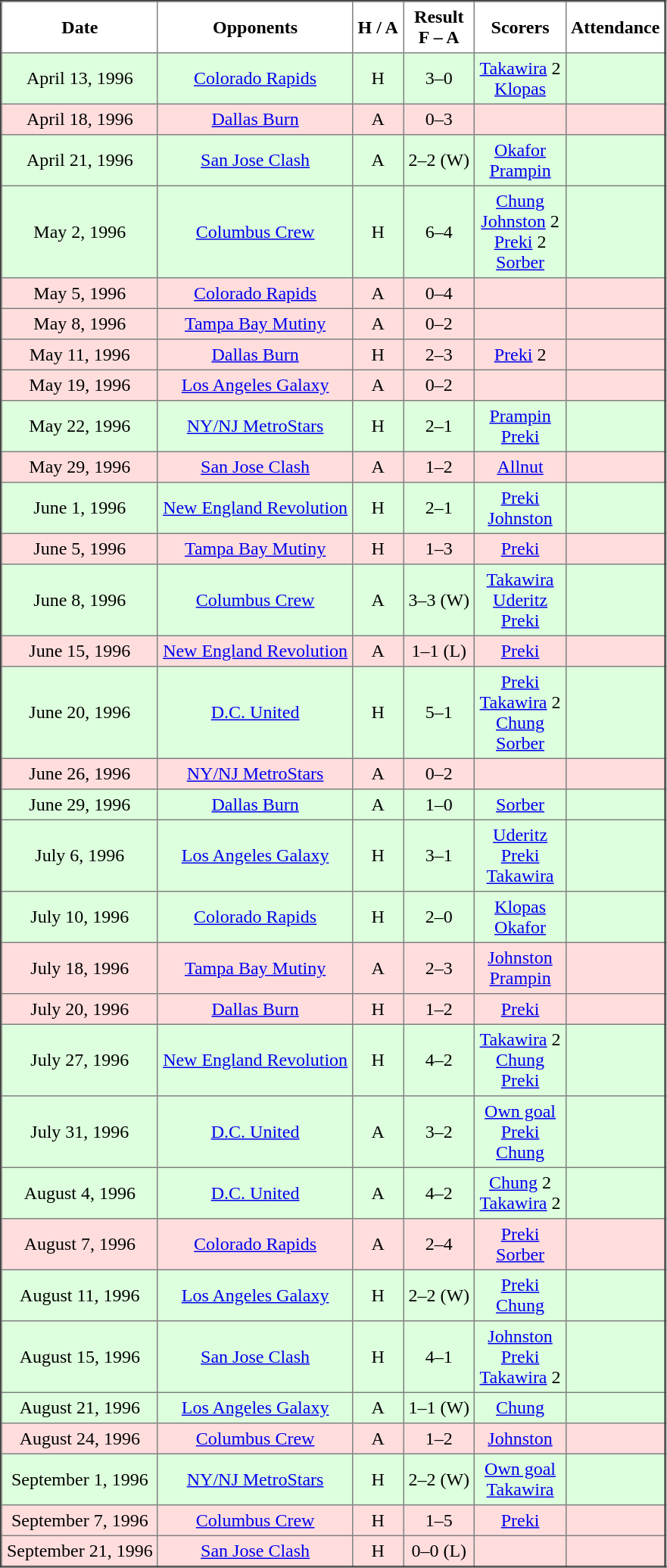<table border="2" cellpadding="4" style="border-collapse:collapse; text-align:center;">
<tr>
<th><strong>Date</strong></th>
<th><strong>Opponents</strong></th>
<th><strong>H / A</strong></th>
<th><strong>Result<br>F – A</strong></th>
<th><strong>Scorers</strong></th>
<th><strong>Attendance</strong></th>
</tr>
<tr bgcolor="#ddffdd">
<td>April 13, 1996</td>
<td><a href='#'>Colorado Rapids</a></td>
<td>H</td>
<td>3–0</td>
<td><a href='#'>Takawira</a> 2 <br> <a href='#'>Klopas</a></td>
<td></td>
</tr>
<tr bgcolor="#ffdddd">
<td>April 18, 1996</td>
<td><a href='#'>Dallas Burn</a></td>
<td>A</td>
<td>0–3</td>
<td></td>
<td></td>
</tr>
<tr bgcolor="#ddffdd">
<td>April 21, 1996</td>
<td><a href='#'>San Jose Clash</a></td>
<td>A</td>
<td>2–2 (W)</td>
<td><a href='#'>Okafor</a> <br> <a href='#'>Prampin</a></td>
<td></td>
</tr>
<tr bgcolor="#ddffdd">
<td>May 2, 1996</td>
<td><a href='#'>Columbus Crew</a></td>
<td>H</td>
<td>6–4</td>
<td><a href='#'>Chung</a> <br> <a href='#'>Johnston</a> 2 <br> <a href='#'>Preki</a> 2 <br> <a href='#'>Sorber</a></td>
<td></td>
</tr>
<tr bgcolor="#ffdddd">
<td>May 5, 1996</td>
<td><a href='#'>Colorado Rapids</a></td>
<td>A</td>
<td>0–4</td>
<td></td>
<td></td>
</tr>
<tr bgcolor="#ffdddd">
<td>May 8, 1996</td>
<td><a href='#'>Tampa Bay Mutiny</a></td>
<td>A</td>
<td>0–2</td>
<td></td>
<td></td>
</tr>
<tr bgcolor="#ffdddd">
<td>May 11, 1996</td>
<td><a href='#'>Dallas Burn</a></td>
<td>H</td>
<td>2–3</td>
<td><a href='#'>Preki</a> 2</td>
<td></td>
</tr>
<tr bgcolor="#ffdddd">
<td>May 19, 1996</td>
<td><a href='#'>Los Angeles Galaxy</a></td>
<td>A</td>
<td>0–2</td>
<td></td>
<td></td>
</tr>
<tr bgcolor="#ddffdd">
<td>May 22, 1996</td>
<td><a href='#'>NY/NJ MetroStars</a></td>
<td>H</td>
<td>2–1</td>
<td><a href='#'>Prampin</a> <br> <a href='#'>Preki</a></td>
<td></td>
</tr>
<tr bgcolor="#ffdddd">
<td>May 29, 1996</td>
<td><a href='#'>San Jose Clash</a></td>
<td>A</td>
<td>1–2</td>
<td><a href='#'>Allnut</a></td>
<td></td>
</tr>
<tr bgcolor="#ddffdd">
<td>June 1, 1996</td>
<td><a href='#'>New England Revolution</a></td>
<td>H</td>
<td>2–1</td>
<td><a href='#'>Preki</a> <br> <a href='#'>Johnston</a></td>
<td></td>
</tr>
<tr bgcolor="#ffdddd">
<td>June 5, 1996</td>
<td><a href='#'>Tampa Bay Mutiny</a></td>
<td>H</td>
<td>1–3</td>
<td><a href='#'>Preki</a></td>
<td></td>
</tr>
<tr bgcolor="#ddffdd">
<td>June 8, 1996</td>
<td><a href='#'>Columbus Crew</a></td>
<td>A</td>
<td>3–3 (W)</td>
<td><a href='#'>Takawira</a> <br> <a href='#'>Uderitz</a> <br> <a href='#'>Preki</a></td>
<td></td>
</tr>
<tr bgcolor="#ffdddd">
<td>June 15, 1996</td>
<td><a href='#'>New England Revolution</a></td>
<td>A</td>
<td>1–1 (L)</td>
<td><a href='#'>Preki</a></td>
<td></td>
</tr>
<tr bgcolor="#ddffdd">
<td>June 20, 1996</td>
<td><a href='#'>D.C. United</a></td>
<td>H</td>
<td>5–1</td>
<td><a href='#'>Preki</a> <br> <a href='#'>Takawira</a> 2 <br> <a href='#'>Chung</a> <br> <a href='#'>Sorber</a></td>
<td></td>
</tr>
<tr bgcolor="#ffdddd">
<td>June 26, 1996</td>
<td><a href='#'>NY/NJ MetroStars</a></td>
<td>A</td>
<td>0–2</td>
<td></td>
<td></td>
</tr>
<tr bgcolor="#ddffdd">
<td>June 29, 1996</td>
<td><a href='#'>Dallas Burn</a></td>
<td>A</td>
<td>1–0</td>
<td><a href='#'>Sorber</a></td>
<td></td>
</tr>
<tr bgcolor="#ddffdd">
<td>July 6, 1996</td>
<td><a href='#'>Los Angeles Galaxy</a></td>
<td>H</td>
<td>3–1</td>
<td><a href='#'>Uderitz</a> <br> <a href='#'>Preki</a> <br> <a href='#'>Takawira</a></td>
<td></td>
</tr>
<tr bgcolor="#ddffdd">
<td>July 10, 1996</td>
<td><a href='#'>Colorado Rapids</a></td>
<td>H</td>
<td>2–0</td>
<td><a href='#'>Klopas</a> <br> <a href='#'>Okafor</a></td>
<td></td>
</tr>
<tr bgcolor="#ffdddd">
<td>July 18, 1996</td>
<td><a href='#'>Tampa Bay Mutiny</a></td>
<td>A</td>
<td>2–3</td>
<td><a href='#'>Johnston</a> <br> <a href='#'>Prampin</a></td>
<td></td>
</tr>
<tr bgcolor="#ffdddd">
<td>July 20, 1996</td>
<td><a href='#'>Dallas Burn</a></td>
<td>H</td>
<td>1–2</td>
<td><a href='#'>Preki</a></td>
<td></td>
</tr>
<tr bgcolor="#ddffdd">
<td>July 27, 1996</td>
<td><a href='#'>New England Revolution</a></td>
<td>H</td>
<td>4–2</td>
<td><a href='#'>Takawira</a> 2 <br> <a href='#'>Chung</a> <br> <a href='#'>Preki</a></td>
<td></td>
</tr>
<tr bgcolor="#ddffdd">
<td>July 31, 1996</td>
<td><a href='#'>D.C. United</a></td>
<td>A</td>
<td>3–2</td>
<td><a href='#'>Own goal</a> <br> <a href='#'>Preki</a> <br> <a href='#'>Chung</a></td>
<td></td>
</tr>
<tr bgcolor="#ddffdd">
<td>August 4, 1996</td>
<td><a href='#'>D.C. United</a></td>
<td>A</td>
<td>4–2</td>
<td><a href='#'>Chung</a> 2 <br> <a href='#'>Takawira</a> 2</td>
<td></td>
</tr>
<tr bgcolor="#ffdddd">
<td>August 7, 1996</td>
<td><a href='#'>Colorado Rapids</a></td>
<td>A</td>
<td>2–4</td>
<td><a href='#'>Preki</a> <br> <a href='#'>Sorber</a></td>
<td></td>
</tr>
<tr bgcolor="#ddffdd">
<td>August 11, 1996</td>
<td><a href='#'>Los Angeles Galaxy</a></td>
<td>H</td>
<td>2–2 (W)</td>
<td><a href='#'>Preki</a> <br> <a href='#'>Chung</a></td>
<td></td>
</tr>
<tr bgcolor="#ddffdd">
<td>August 15, 1996</td>
<td><a href='#'>San Jose Clash</a></td>
<td>H</td>
<td>4–1</td>
<td><a href='#'>Johnston</a> <br> <a href='#'>Preki</a> <br> <a href='#'>Takawira</a> 2</td>
<td></td>
</tr>
<tr bgcolor="#ddffdd">
<td>August 21, 1996</td>
<td><a href='#'>Los Angeles Galaxy</a></td>
<td>A</td>
<td>1–1 (W)</td>
<td><a href='#'>Chung</a></td>
<td></td>
</tr>
<tr bgcolor="#ffdddd">
<td>August 24, 1996</td>
<td><a href='#'>Columbus Crew</a></td>
<td>A</td>
<td>1–2</td>
<td><a href='#'>Johnston</a></td>
<td></td>
</tr>
<tr bgcolor="#ddffdd">
<td>September 1, 1996</td>
<td><a href='#'>NY/NJ MetroStars</a></td>
<td>H</td>
<td>2–2 (W)</td>
<td><a href='#'>Own goal</a> <br> <a href='#'>Takawira</a></td>
<td></td>
</tr>
<tr bgcolor="#ffdddd">
<td>September 7, 1996</td>
<td><a href='#'>Columbus Crew</a></td>
<td>H</td>
<td>1–5</td>
<td><a href='#'>Preki</a></td>
<td></td>
</tr>
<tr bgcolor="#ffdddd">
<td>September 21, 1996</td>
<td><a href='#'>San Jose Clash</a></td>
<td>H</td>
<td>0–0 (L)</td>
<td></td>
<td></td>
</tr>
</table>
